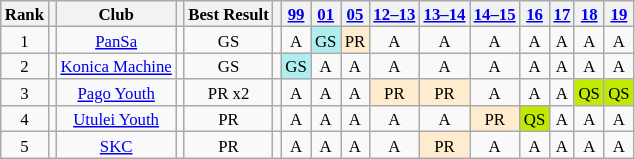<table class="wikitable" style="text-align:center;font-size:70%">
<tr>
<th>Rank</th>
<th></th>
<th align=left>Club</th>
<th></th>
<th>Best Result</th>
<th></th>
<th><a href='#'>99</a></th>
<th><a href='#'>01</a></th>
<th><a href='#'>05</a></th>
<th><a href='#'>12–13</a></th>
<th><a href='#'>13–14</a></th>
<th><a href='#'>14–15</a></th>
<th><a href='#'>16</a></th>
<th><a href='#'>17</a></th>
<th><a href='#'>18</a></th>
<th><a href='#'>19</a></th>
</tr>
<tr>
<td>1</td>
<td></td>
<td><a href='#'>PanSa</a></td>
<td></td>
<td>GS</td>
<td></td>
<td>A</td>
<td bgcolor="afeeee">GS</td>
<td bgcolor=ffebcd>PR</td>
<td>A</td>
<td>A</td>
<td>A</td>
<td>A</td>
<td>A</td>
<td>A</td>
<td>A</td>
</tr>
<tr>
<td>2</td>
<td></td>
<td><a href='#'>Konica Machine</a></td>
<td></td>
<td>GS</td>
<td></td>
<td bgcolor="afeeee">GS</td>
<td>A</td>
<td>A</td>
<td>A</td>
<td>A</td>
<td>A</td>
<td>A</td>
<td>A</td>
<td>A</td>
<td>A</td>
</tr>
<tr>
<td>3</td>
<td></td>
<td><a href='#'>Pago Youth</a></td>
<td></td>
<td>PR x2</td>
<td></td>
<td>A</td>
<td>A</td>
<td>A</td>
<td bgcolor=ffebcd>PR</td>
<td bgcolor=ffebcd>PR</td>
<td>A</td>
<td>A</td>
<td>A</td>
<td bgcolor="cream">QS</td>
<td bgcolor="cream">QS</td>
</tr>
<tr>
<td>4</td>
<td></td>
<td><a href='#'>Utulei Youth</a></td>
<td></td>
<td>PR</td>
<td></td>
<td>A</td>
<td>A</td>
<td>A</td>
<td>A</td>
<td>A</td>
<td bgcolor=ffebcd>PR</td>
<td bgcolor="cream">QS</td>
<td>A</td>
<td>A</td>
<td>A</td>
</tr>
<tr>
<td>5</td>
<td></td>
<td><a href='#'>SKC</a></td>
<td></td>
<td>PR</td>
<td></td>
<td>A</td>
<td>A</td>
<td>A</td>
<td>A</td>
<td bgcolor=ffebcd>PR</td>
<td>A</td>
<td>A</td>
<td>A</td>
<td>A</td>
<td>A</td>
</tr>
</table>
